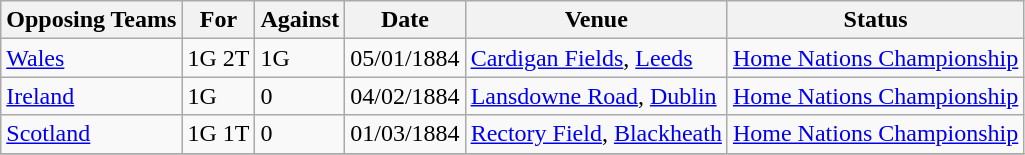<table class="wikitable">
<tr>
<th>Opposing Teams</th>
<th>For</th>
<th>Against</th>
<th>Date</th>
<th>Venue</th>
<th>Status</th>
</tr>
<tr>
<td><a href='#'>Wales</a></td>
<td>1G 2T</td>
<td>1G</td>
<td>05/01/1884</td>
<td><a href='#'>Cardigan Fields</a>, <a href='#'>Leeds</a></td>
<td><a href='#'>Home Nations Championship</a></td>
</tr>
<tr>
<td><a href='#'>Ireland</a></td>
<td>1G</td>
<td>0</td>
<td>04/02/1884</td>
<td><a href='#'>Lansdowne Road</a>, <a href='#'>Dublin</a></td>
<td><a href='#'>Home Nations Championship</a></td>
</tr>
<tr>
<td><a href='#'>Scotland</a></td>
<td>1G 1T</td>
<td>0</td>
<td>01/03/1884</td>
<td><a href='#'>Rectory Field</a>, <a href='#'>Blackheath</a></td>
<td><a href='#'>Home Nations Championship</a></td>
</tr>
<tr>
</tr>
</table>
